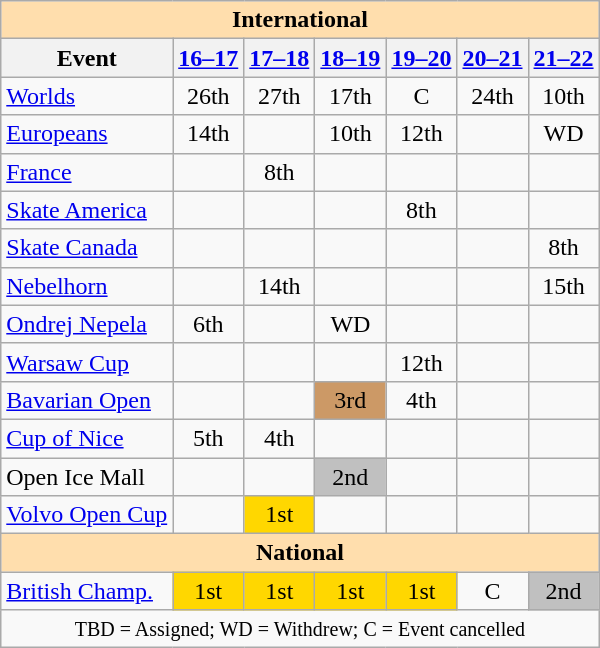<table class="wikitable" style="text-align:center">
<tr>
<th style="background-color: #ffdead; " colspan=7 align=center>International</th>
</tr>
<tr>
<th>Event</th>
<th><a href='#'>16–17</a></th>
<th><a href='#'>17–18</a></th>
<th><a href='#'>18–19</a></th>
<th><a href='#'>19–20</a></th>
<th><a href='#'>20–21</a></th>
<th><a href='#'>21–22</a></th>
</tr>
<tr>
<td align=left><a href='#'>Worlds</a></td>
<td>26th</td>
<td>27th</td>
<td>17th</td>
<td>C</td>
<td>24th</td>
<td>10th</td>
</tr>
<tr>
<td align=left><a href='#'>Europeans</a></td>
<td>14th</td>
<td></td>
<td>10th</td>
<td>12th</td>
<td></td>
<td>WD</td>
</tr>
<tr>
<td align=left> <a href='#'>France</a></td>
<td></td>
<td>8th</td>
<td></td>
<td></td>
<td></td>
<td></td>
</tr>
<tr>
<td align=left> <a href='#'>Skate America</a></td>
<td></td>
<td></td>
<td></td>
<td>8th</td>
<td></td>
<td></td>
</tr>
<tr>
<td align=left> <a href='#'>Skate Canada</a></td>
<td></td>
<td></td>
<td></td>
<td></td>
<td></td>
<td>8th</td>
</tr>
<tr>
<td align=left> <a href='#'>Nebelhorn</a></td>
<td></td>
<td>14th</td>
<td></td>
<td></td>
<td></td>
<td>15th</td>
</tr>
<tr>
<td align=left> <a href='#'>Ondrej Nepela</a></td>
<td>6th</td>
<td></td>
<td>WD</td>
<td></td>
<td></td>
<td></td>
</tr>
<tr>
<td align=left> <a href='#'>Warsaw Cup</a></td>
<td></td>
<td></td>
<td></td>
<td>12th</td>
<td></td>
<td></td>
</tr>
<tr>
<td align=left><a href='#'>Bavarian Open</a></td>
<td></td>
<td></td>
<td bgcolor=cc9966>3rd</td>
<td>4th</td>
<td></td>
<td></td>
</tr>
<tr>
<td align=left><a href='#'>Cup of Nice</a></td>
<td>5th</td>
<td>4th</td>
<td></td>
<td></td>
<td></td>
<td></td>
</tr>
<tr>
<td align=left>Open Ice Mall</td>
<td></td>
<td></td>
<td bgcolor=silver>2nd</td>
<td></td>
<td></td>
<td></td>
</tr>
<tr>
<td align=left><a href='#'>Volvo Open Cup</a></td>
<td></td>
<td bgcolor=gold>1st</td>
<td></td>
<td></td>
<td></td>
<td></td>
</tr>
<tr>
<th style="background-color: #ffdead; " colspan=7 align=center>National</th>
</tr>
<tr>
<td align=left><a href='#'>British Champ.</a></td>
<td bgcolor=gold>1st</td>
<td bgcolor=gold>1st</td>
<td bgcolor=gold>1st</td>
<td bgcolor=gold>1st</td>
<td>C</td>
<td bgcolor=silver>2nd</td>
</tr>
<tr>
<td colspan=7 align=center><small> TBD = Assigned; WD = Withdrew; C = Event cancelled </small></td>
</tr>
</table>
